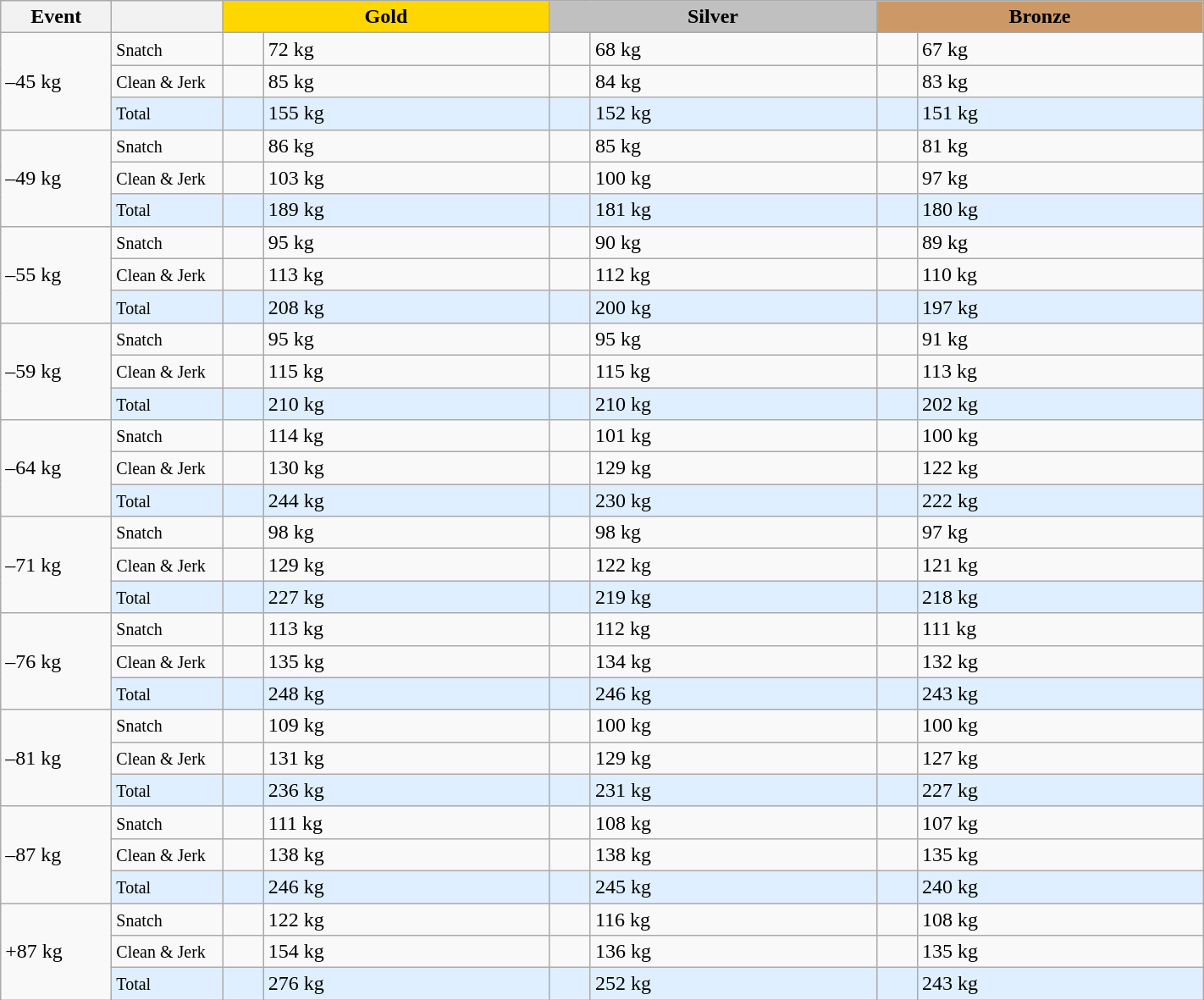<table class="wikitable">
<tr>
<th width=80>Event</th>
<th width=80></th>
<td bgcolor=gold align="center" colspan=2 width=250><strong>Gold</strong></td>
<td bgcolor=silver align="center" colspan=2 width=250><strong>Silver</strong></td>
<td bgcolor=#cc9966 colspan=2 align="center" width=250><strong>Bronze</strong></td>
</tr>
<tr>
<td rowspan=3>–45 kg<br></td>
<td><small>Snatch</small></td>
<td></td>
<td>72 kg</td>
<td></td>
<td>68 kg</td>
<td></td>
<td>67 kg</td>
</tr>
<tr>
<td><small>Clean & Jerk</small></td>
<td></td>
<td>85 kg</td>
<td></td>
<td>84 kg</td>
<td></td>
<td>83 kg</td>
</tr>
<tr bgcolor=#dfefff>
<td><small>Total</small></td>
<td></td>
<td>155 kg</td>
<td></td>
<td>152 kg</td>
<td></td>
<td>151 kg</td>
</tr>
<tr>
<td rowspan=3>–49 kg<br></td>
<td><small>Snatch</small></td>
<td></td>
<td>86 kg</td>
<td></td>
<td>85 kg</td>
<td></td>
<td>81 kg</td>
</tr>
<tr>
<td><small>Clean & Jerk</small></td>
<td></td>
<td>103 kg</td>
<td></td>
<td>100 kg</td>
<td></td>
<td>97 kg</td>
</tr>
<tr bgcolor=#dfefff>
<td><small>Total</small></td>
<td></td>
<td>189 kg</td>
<td></td>
<td>181 kg</td>
<td></td>
<td>180 kg</td>
</tr>
<tr>
<td rowspan=3>–55 kg<br></td>
<td><small>Snatch</small></td>
<td></td>
<td>95 kg</td>
<td></td>
<td>90 kg</td>
<td></td>
<td>89 kg</td>
</tr>
<tr>
<td><small>Clean & Jerk</small></td>
<td></td>
<td>113 kg</td>
<td></td>
<td>112 kg</td>
<td></td>
<td>110 kg</td>
</tr>
<tr bgcolor=#dfefff>
<td><small>Total</small></td>
<td></td>
<td>208 kg</td>
<td></td>
<td>200 kg</td>
<td></td>
<td>197 kg</td>
</tr>
<tr>
<td rowspan=3>–59 kg<br></td>
<td><small>Snatch</small></td>
<td></td>
<td>95 kg</td>
<td></td>
<td>95 kg</td>
<td></td>
<td>91 kg</td>
</tr>
<tr>
<td><small>Clean & Jerk</small></td>
<td></td>
<td>115 kg</td>
<td></td>
<td>115 kg</td>
<td></td>
<td>113 kg</td>
</tr>
<tr bgcolor=#dfefff>
<td><small>Total</small></td>
<td></td>
<td>210 kg</td>
<td></td>
<td>210 kg</td>
<td></td>
<td>202 kg</td>
</tr>
<tr>
<td rowspan=3>–64 kg<br></td>
<td><small>Snatch</small></td>
<td></td>
<td>114 kg</td>
<td></td>
<td>101 kg</td>
<td></td>
<td>100 kg</td>
</tr>
<tr>
<td><small>Clean & Jerk</small></td>
<td></td>
<td>130 kg</td>
<td></td>
<td>129 kg</td>
<td></td>
<td>122 kg</td>
</tr>
<tr bgcolor=#dfefff>
<td><small>Total</small></td>
<td></td>
<td>244 kg</td>
<td></td>
<td>230 kg</td>
<td></td>
<td>222 kg</td>
</tr>
<tr>
<td rowspan=3>–71 kg<br></td>
<td><small>Snatch</small></td>
<td></td>
<td>98 kg</td>
<td></td>
<td>98 kg</td>
<td></td>
<td>97 kg</td>
</tr>
<tr>
<td><small>Clean & Jerk</small></td>
<td></td>
<td>129 kg</td>
<td></td>
<td>122 kg</td>
<td></td>
<td>121 kg</td>
</tr>
<tr bgcolor=#dfefff>
<td><small>Total</small></td>
<td></td>
<td>227 kg</td>
<td></td>
<td>219 kg</td>
<td></td>
<td>218 kg</td>
</tr>
<tr>
<td rowspan=3>–76 kg<br></td>
<td><small>Snatch</small></td>
<td></td>
<td>113 kg</td>
<td></td>
<td>112 kg</td>
<td></td>
<td>111 kg</td>
</tr>
<tr>
<td><small>Clean & Jerk</small></td>
<td></td>
<td>135 kg</td>
<td></td>
<td>134 kg</td>
<td></td>
<td>132 kg</td>
</tr>
<tr bgcolor=#dfefff>
<td><small>Total</small></td>
<td></td>
<td>248 kg</td>
<td></td>
<td>246 kg</td>
<td></td>
<td>243 kg</td>
</tr>
<tr>
<td rowspan=3>–81 kg<br></td>
<td><small>Snatch</small></td>
<td></td>
<td>109 kg</td>
<td></td>
<td>100 kg</td>
<td></td>
<td>100 kg</td>
</tr>
<tr>
<td><small>Clean & Jerk</small></td>
<td></td>
<td>131 kg</td>
<td></td>
<td>129 kg</td>
<td></td>
<td>127 kg</td>
</tr>
<tr bgcolor=#dfefff>
<td><small>Total</small></td>
<td></td>
<td>236 kg</td>
<td></td>
<td>231 kg</td>
<td></td>
<td>227 kg</td>
</tr>
<tr>
<td rowspan=3>–87 kg<br></td>
<td><small>Snatch</small></td>
<td></td>
<td>111 kg</td>
<td></td>
<td>108 kg</td>
<td></td>
<td>107 kg</td>
</tr>
<tr>
<td><small>Clean & Jerk</small></td>
<td></td>
<td>138 kg</td>
<td></td>
<td>138 kg</td>
<td></td>
<td>135 kg</td>
</tr>
<tr bgcolor=#dfefff>
<td><small>Total</small></td>
<td></td>
<td>246 kg</td>
<td></td>
<td>245 kg</td>
<td></td>
<td>240 kg</td>
</tr>
<tr>
<td rowspan=3>+87 kg<br></td>
<td><small>Snatch</small></td>
<td></td>
<td>122 kg</td>
<td></td>
<td>116 kg</td>
<td></td>
<td>108 kg</td>
</tr>
<tr>
<td><small>Clean & Jerk</small></td>
<td></td>
<td>154 kg</td>
<td></td>
<td>136 kg</td>
<td></td>
<td>135 kg</td>
</tr>
<tr bgcolor=#dfefff>
<td><small>Total</small></td>
<td></td>
<td>276 kg</td>
<td></td>
<td>252 kg</td>
<td></td>
<td>243 kg</td>
</tr>
</table>
